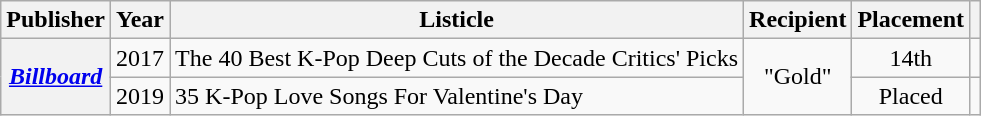<table class="wikitable plainrowheaders">
<tr>
<th>Publisher</th>
<th>Year</th>
<th>Listicle</th>
<th>Recipient</th>
<th>Placement</th>
<th></th>
</tr>
<tr>
<th rowspan="2" scope="row"><a href='#'><em>Billboard</em></a></th>
<td style="text-align:center;">2017</td>
<td style="text-align:center;">The 40 Best K-Pop Deep Cuts of the Decade Critics' Picks</td>
<td rowspan="2" style="text-align:center;">"Gold"</td>
<td style="text-align:center;">14th</td>
<td style="text-align:center;"></td>
</tr>
<tr>
<td>2019</td>
<td>35 K-Pop Love Songs For Valentine's Day</td>
<td style="text-align:center;">Placed</td>
<td></td>
</tr>
</table>
